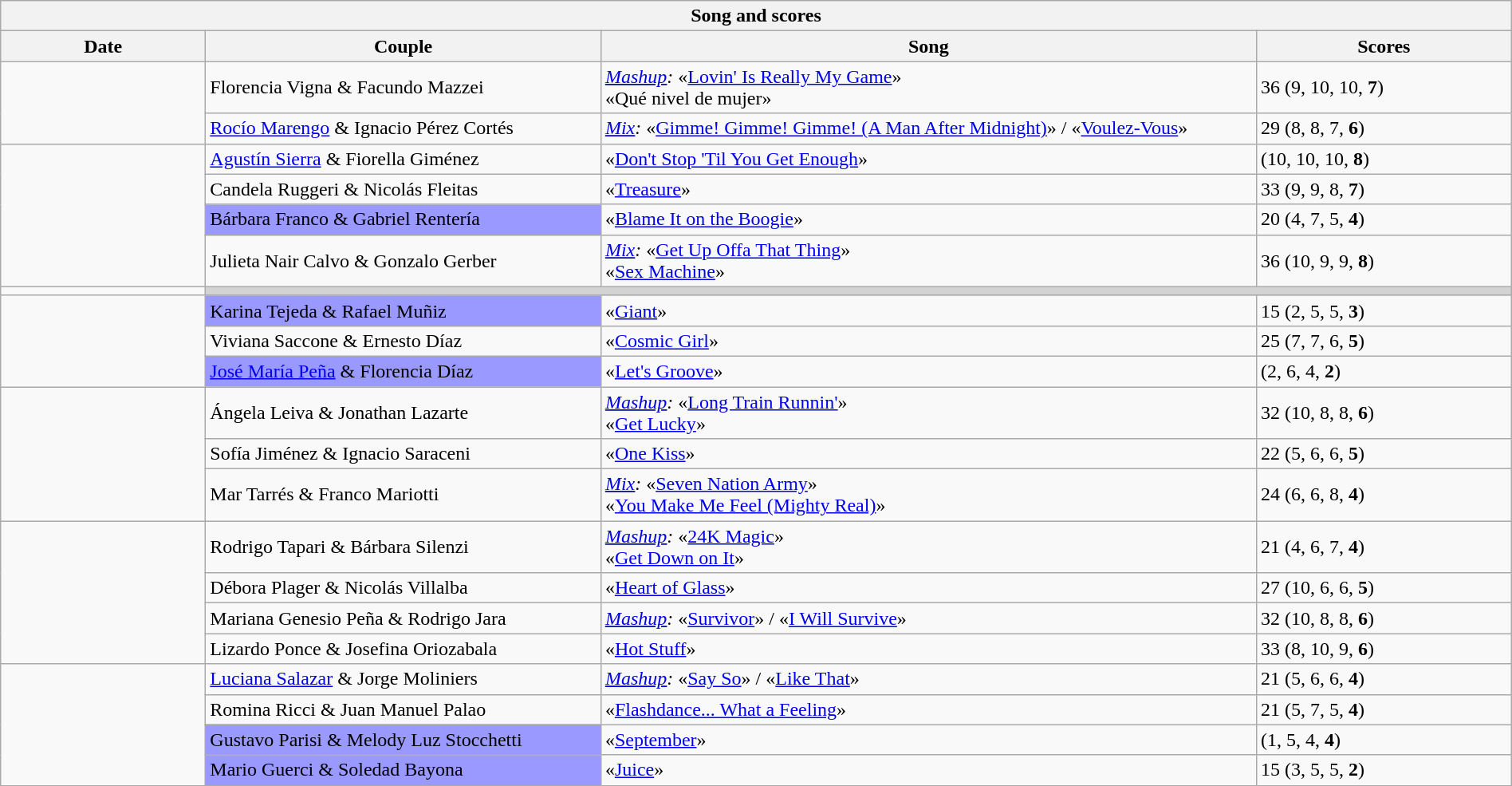<table class="wikitable collapsible collapsed" style="text-align: align; width: 100%;">
<tr>
<th colspan="11" style="with: 100%;" align="center">Song and scores</th>
</tr>
<tr>
<th width=95>Date</th>
<th width=190>Couple</th>
<th width=320>Song</th>
<th width=120>Scores</th>
</tr>
<tr>
<td rowspan="2"></td>
<td>Florencia Vigna & Facundo Mazzei</td>
<td><em><u><a href='#'>Mashup</a></u>:</em> «<a href='#'>Lovin' Is Really My Game</a>» <br>«Qué nivel de mujer» </td>
<td>36 (9, 10, 10, <strong>7</strong>)</td>
</tr>
<tr>
<td><a href='#'>Rocío Marengo</a> & Ignacio Pérez Cortés</td>
<td><em><u><a href='#'>Mix</a></u>:</em> «<a href='#'>Gimme! Gimme! Gimme! (A Man After Midnight)</a>» / «<a href='#'>Voulez-Vous</a>» </td>
<td>29 (8, 8, 7, <strong>6</strong>)</td>
</tr>
<tr>
<td rowspan="4"></td>
<td><a href='#'>Agustín Sierra</a> & Fiorella Giménez</td>
<td>«<a href='#'>Don't Stop 'Til You Get Enough</a>» </td>
<td> (10, 10, 10, <strong>8</strong>)</td>
</tr>
<tr>
<td>Candela Ruggeri & Nicolás Fleitas</td>
<td>«<a href='#'>Treasure</a>» </td>
<td>33 (9, 9, 8, <strong>7</strong>)</td>
</tr>
<tr>
<td bgcolor="#9999FF">Bárbara Franco & Gabriel Rentería</td>
<td>«<a href='#'>Blame It on the Boogie</a>» </td>
<td>20 (4, 7, 5, <strong>4</strong>)</td>
</tr>
<tr>
<td>Julieta Nair Calvo & Gonzalo Gerber</td>
<td><em><u><a href='#'>Mix</a></u>:</em> «<a href='#'>Get Up Offa That Thing</a>» <br>«<a href='#'>Sex Machine</a>» </td>
<td>36 (10, 9, 9, <strong>8</strong>)</td>
</tr>
<tr>
<td></td>
<td colspan="3" bgcolor="lightgrey"></td>
</tr>
<tr>
<td rowspan="3"></td>
<td bgcolor="#9999FF">Karina Tejeda & Rafael Muñiz</td>
<td>«<a href='#'>Giant</a>» </td>
<td>15 (2, 5, 5, <strong>3</strong>)</td>
</tr>
<tr>
<td>Viviana Saccone & Ernesto Díaz</td>
<td>«<a href='#'>Cosmic Girl</a>» </td>
<td>25 (7, 7, 6, <strong>5</strong>)</td>
</tr>
<tr>
<td bgcolor="#9999FF"><a href='#'>José María Peña</a> & Florencia Díaz</td>
<td>«<a href='#'>Let's Groove</a>» </td>
<td> (2, 6, 4, <strong>2</strong>)</td>
</tr>
<tr>
<td rowspan="3"></td>
<td>Ángela Leiva & Jonathan Lazarte</td>
<td><em><u><a href='#'>Mashup</a></u>:</em> «<a href='#'>Long Train Runnin'</a>» <br>«<a href='#'>Get Lucky</a>» </td>
<td>32 (10, 8, 8, <strong>6</strong>)</td>
</tr>
<tr>
<td>Sofía Jiménez & Ignacio Saraceni</td>
<td>«<a href='#'>One Kiss</a>» </td>
<td>22 (5, 6, 6, <strong>5</strong>)</td>
</tr>
<tr>
<td>Mar Tarrés & Franco Mariotti</td>
<td><em><u><a href='#'>Mix</a></u>:</em> «<a href='#'>Seven Nation Army</a>» <br>«<a href='#'>You Make Me Feel (Mighty Real)</a>» </td>
<td>24 (6, 6, 8, <strong>4</strong>)</td>
</tr>
<tr>
<td rowspan="4"></td>
<td>Rodrigo Tapari & Bárbara Silenzi</td>
<td><em><u><a href='#'>Mashup</a></u>:</em> «<a href='#'>24K Magic</a>» <br>«<a href='#'>Get Down on It</a>» </td>
<td>21 (4, 6, 7, <strong>4</strong>)</td>
</tr>
<tr>
<td>Débora Plager & Nicolás Villalba</td>
<td>«<a href='#'>Heart of Glass</a>» </td>
<td>27 (10, 6, 6, <strong>5</strong>)</td>
</tr>
<tr>
<td>Mariana Genesio Peña & Rodrigo Jara</td>
<td><em><u><a href='#'>Mashup</a></u>:</em> «<a href='#'>Survivor</a>» / «<a href='#'>I Will Survive</a>» </td>
<td>32 (10, 8, 8, <strong>6</strong>)</td>
</tr>
<tr>
<td>Lizardo Ponce & Josefina Oriozabala</td>
<td>«<a href='#'>Hot Stuff</a>» </td>
<td>33 (8, 10, 9, <strong>6</strong>)</td>
</tr>
<tr>
<td rowspan="4"></td>
<td><a href='#'>Luciana Salazar</a> & Jorge Moliniers</td>
<td><em><u><a href='#'>Mashup</a></u>:</em> «<a href='#'>Say So</a>» / «<a href='#'>Like That</a>» </td>
<td>21 (5, 6, 6, <strong>4</strong>)</td>
</tr>
<tr>
<td>Romina Ricci & Juan Manuel Palao</td>
<td>«<a href='#'>Flashdance... What a Feeling</a>» </td>
<td>21 (5, 7, 5, <strong>4</strong>)</td>
</tr>
<tr>
<td bgcolor="#9999FF">Gustavo Parisi & Melody Luz Stocchetti</td>
<td>«<a href='#'>September</a>» </td>
<td> (1, 5, 4, <strong>4</strong>)</td>
</tr>
<tr>
<td bgcolor="#9999FF">Mario Guerci & Soledad Bayona</td>
<td>«<a href='#'>Juice</a>» </td>
<td>15 (3, 5, 5, <strong>2</strong>)</td>
</tr>
</table>
